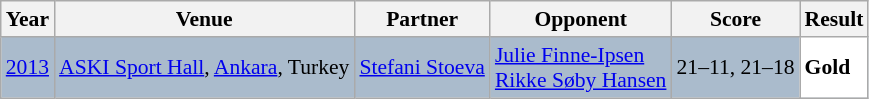<table class="sortable wikitable" style="font-size: 90%;">
<tr>
<th>Year</th>
<th>Venue</th>
<th>Partner</th>
<th>Opponent</th>
<th>Score</th>
<th>Result</th>
</tr>
<tr style="background:#AABBCC">
<td align="center"><a href='#'>2013</a></td>
<td align="left"><a href='#'>ASKI Sport Hall</a>, <a href='#'>Ankara</a>, Turkey</td>
<td align="left"> <a href='#'>Stefani Stoeva</a></td>
<td align="left"> <a href='#'>Julie Finne-Ipsen</a><br> <a href='#'>Rikke Søby Hansen</a></td>
<td align="left">21–11, 21–18</td>
<td style="text-align:left; background:white"> <strong>Gold</strong></td>
</tr>
</table>
